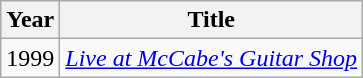<table class="wikitable">
<tr>
<th>Year</th>
<th>Title</th>
</tr>
<tr>
<td>1999</td>
<td><em><a href='#'>Live at McCabe's Guitar Shop</a></em></td>
</tr>
</table>
